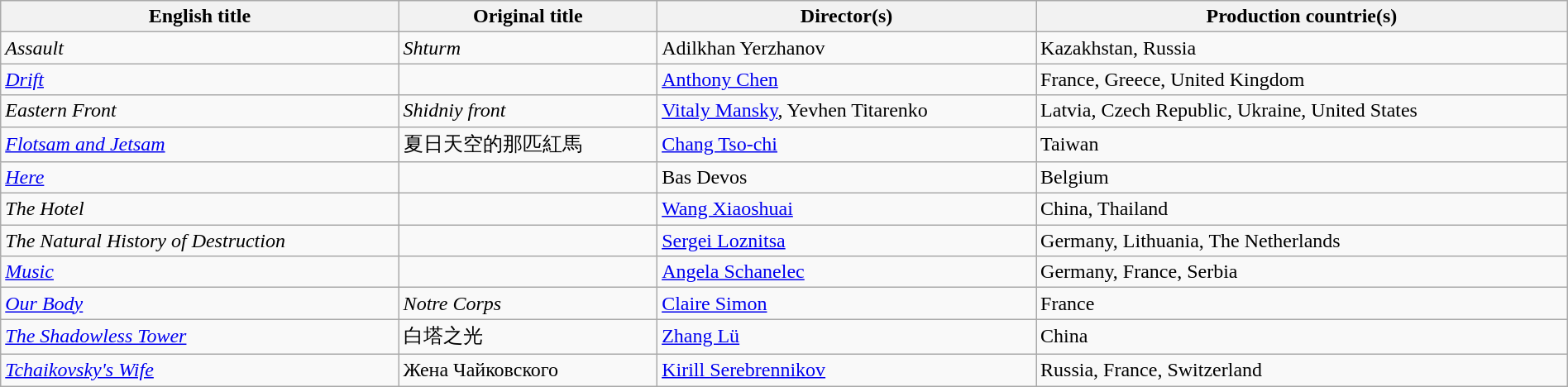<table class="sortable wikitable" style="width:100%; margin-bottom:4px" cellpadding="5">
<tr>
<th scope="col">English title</th>
<th scope="col">Original title</th>
<th scope="col">Director(s)</th>
<th scope="col">Production countrie(s)</th>
</tr>
<tr>
<td><em>Assault</em></td>
<td><em>Shturm</em></td>
<td>Adilkhan Yerzhanov</td>
<td>Kazakhstan, Russia</td>
</tr>
<tr>
<td><em><a href='#'>Drift</a></em></td>
<td></td>
<td><a href='#'>Anthony Chen</a></td>
<td>France, Greece, United Kingdom</td>
</tr>
<tr>
<td><em>Eastern Front</em></td>
<td><em>Shidniy front</em></td>
<td><a href='#'>Vitaly Mansky</a>, Yevhen Titarenko</td>
<td>Latvia, Czech Republic, Ukraine, United States</td>
</tr>
<tr>
<td><em><a href='#'>Flotsam and Jetsam</a></em></td>
<td>夏日天空的那匹紅馬</td>
<td><a href='#'>Chang Tso-chi</a></td>
<td>Taiwan</td>
</tr>
<tr>
<td><em><a href='#'>Here</a></em></td>
<td></td>
<td>Bas Devos</td>
<td>Belgium</td>
</tr>
<tr>
<td><em>The Hotel</em></td>
<td></td>
<td><a href='#'>Wang Xiaoshuai</a></td>
<td>China, Thailand</td>
</tr>
<tr>
<td><em>The Natural History of Destruction</em></td>
<td></td>
<td><a href='#'>Sergei Loznitsa</a></td>
<td>Germany, Lithuania, The Netherlands</td>
</tr>
<tr>
<td><em><a href='#'>Music</a></em></td>
<td></td>
<td><a href='#'>Angela Schanelec</a></td>
<td>Germany, France, Serbia</td>
</tr>
<tr>
<td><em><a href='#'>Our Body</a></em></td>
<td><em>Notre Corps</em></td>
<td><a href='#'>Claire Simon</a></td>
<td>France</td>
</tr>
<tr>
<td><em><a href='#'>The Shadowless Tower</a></em></td>
<td>白塔之光</td>
<td><a href='#'>Zhang Lü</a></td>
<td>China</td>
</tr>
<tr>
<td><em><a href='#'>Tchaikovsky's Wife</a></em></td>
<td>Жена Чайковского</td>
<td><a href='#'>Kirill Serebrennikov</a></td>
<td>Russia, France, Switzerland</td>
</tr>
</table>
